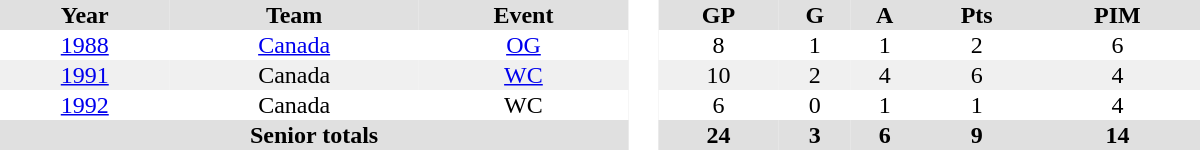<table border="0" cellpadding="1" cellspacing="0" style="text-align:center; width:50em">
<tr ALIGN="center" bgcolor="#e0e0e0">
<th>Year</th>
<th>Team</th>
<th>Event</th>
<th rowspan="99" bgcolor="#ffffff"> </th>
<th>GP</th>
<th>G</th>
<th>A</th>
<th>Pts</th>
<th>PIM</th>
</tr>
<tr>
<td><a href='#'>1988</a></td>
<td><a href='#'>Canada</a></td>
<td><a href='#'>OG</a></td>
<td>8</td>
<td>1</td>
<td>1</td>
<td>2</td>
<td>6</td>
</tr>
<tr bgcolor="#f0f0f0">
<td><a href='#'>1991</a></td>
<td>Canada</td>
<td><a href='#'>WC</a></td>
<td>10</td>
<td>2</td>
<td>4</td>
<td>6</td>
<td>4</td>
</tr>
<tr>
<td><a href='#'>1992</a></td>
<td>Canada</td>
<td>WC</td>
<td>6</td>
<td>0</td>
<td>1</td>
<td>1</td>
<td>4</td>
</tr>
<tr bgcolor="#e0e0e0">
<th colspan=3>Senior totals</th>
<th>24</th>
<th>3</th>
<th>6</th>
<th>9</th>
<th>14</th>
</tr>
</table>
